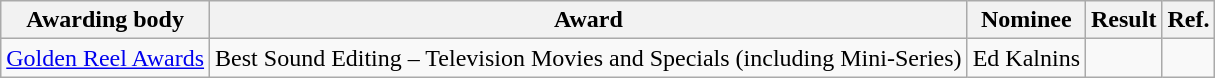<table class="wikitable">
<tr>
<th>Awarding body</th>
<th>Award</th>
<th>Nominee</th>
<th>Result</th>
<th>Ref.</th>
</tr>
<tr>
<td><a href='#'>Golden Reel Awards</a></td>
<td>Best Sound Editing – Television Movies and Specials (including Mini-Series)</td>
<td>Ed Kalnins</td>
<td></td>
<td></td>
</tr>
</table>
